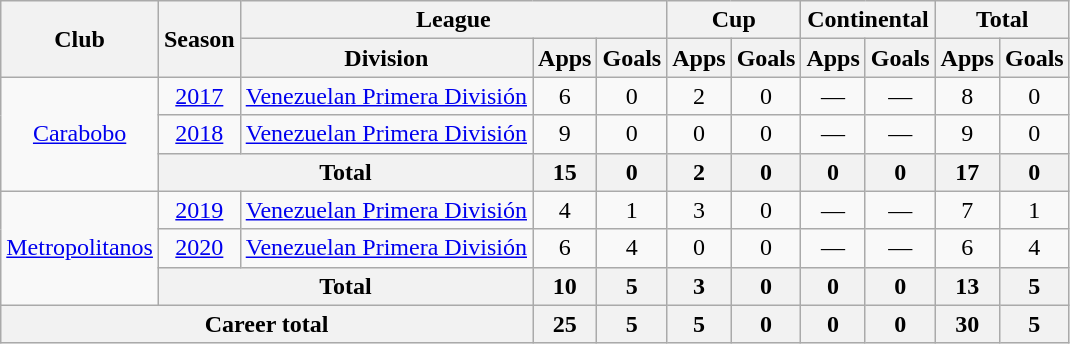<table class=wikitable style=text-align:center>
<tr>
<th rowspan=2>Club</th>
<th rowspan=2>Season</th>
<th colspan=3>League</th>
<th colspan=2>Cup</th>
<th colspan=2>Continental</th>
<th colspan=2>Total</th>
</tr>
<tr>
<th>Division</th>
<th>Apps</th>
<th>Goals</th>
<th>Apps</th>
<th>Goals</th>
<th>Apps</th>
<th>Goals</th>
<th>Apps</th>
<th>Goals</th>
</tr>
<tr>
<td rowspan=3><a href='#'>Carabobo</a></td>
<td><a href='#'>2017</a></td>
<td><a href='#'>Venezuelan Primera División</a></td>
<td>6</td>
<td>0</td>
<td>2</td>
<td>0</td>
<td>—</td>
<td>—</td>
<td>8</td>
<td>0</td>
</tr>
<tr>
<td><a href='#'>2018</a></td>
<td><a href='#'>Venezuelan Primera División</a></td>
<td>9</td>
<td>0</td>
<td>0</td>
<td>0</td>
<td>—</td>
<td>—</td>
<td>9</td>
<td>0</td>
</tr>
<tr>
<th colspan=2>Total</th>
<th>15</th>
<th>0</th>
<th>2</th>
<th>0</th>
<th>0</th>
<th>0</th>
<th>17</th>
<th>0</th>
</tr>
<tr>
<td rowspan=3><a href='#'>Metropolitanos</a></td>
<td><a href='#'>2019</a></td>
<td><a href='#'>Venezuelan Primera División</a></td>
<td>4</td>
<td>1</td>
<td>3</td>
<td>0</td>
<td>—</td>
<td>—</td>
<td>7</td>
<td>1</td>
</tr>
<tr>
<td><a href='#'>2020</a></td>
<td><a href='#'>Venezuelan Primera División</a></td>
<td>6</td>
<td>4</td>
<td>0</td>
<td>0</td>
<td>—</td>
<td>—</td>
<td>6</td>
<td>4</td>
</tr>
<tr>
<th colspan=2>Total</th>
<th>10</th>
<th>5</th>
<th>3</th>
<th>0</th>
<th>0</th>
<th>0</th>
<th>13</th>
<th>5</th>
</tr>
<tr>
<th colspan=3>Career total</th>
<th>25</th>
<th>5</th>
<th>5</th>
<th>0</th>
<th>0</th>
<th>0</th>
<th>30</th>
<th>5</th>
</tr>
</table>
